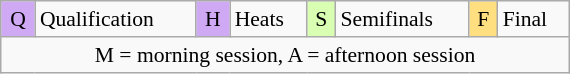<table class="wikitable" style="margin:0.5em auto; font-size:90%;position:relative;" width=30%>
<tr>
<td bgcolor="#D0A9F5" align=center>Q</td>
<td>Qualification</td>
<td bgcolor="#D0A9F5" align=center>H</td>
<td>Heats</td>
<td bgcolor="#D9FFB2" align=center>S</td>
<td>Semifinals</td>
<td bgcolor="#FFDF80" align=center>F</td>
<td>Final</td>
</tr>
<tr>
<td colspan=8 align=center>M = morning session, A = afternoon session</td>
</tr>
</table>
